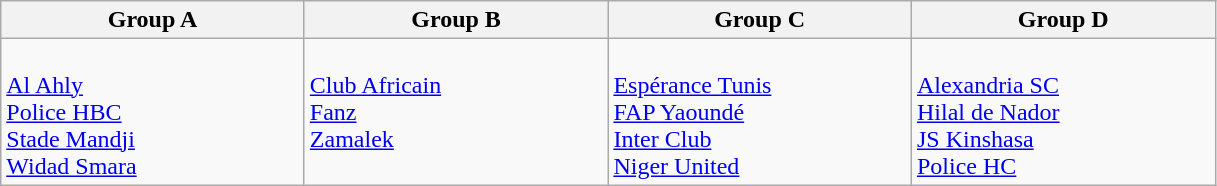<table class="wikitable">
<tr>
<th width=195px>Group A</th>
<th width=195px>Group B</th>
<th width=195px>Group C</th>
<th width=195px>Group D</th>
</tr>
<tr>
<td valign=top><br> <a href='#'>Al Ahly</a><br>
 <a href='#'>Police HBC</a><br>
 <a href='#'>Stade Mandji</a><br>
 <a href='#'>Widad Smara</a></td>
<td valign=top><br> <a href='#'>Club Africain</a><br>
 <a href='#'>Fanz</a><br>
 <a href='#'>Zamalek</a></td>
<td valign=top><br> <a href='#'>Espérance Tunis</a><br>
 <a href='#'>FAP Yaoundé</a><br>
 <a href='#'>Inter Club</a><br>
 <a href='#'>Niger United</a></td>
<td valign=top><br> <a href='#'>Alexandria SC</a><br>
 <a href='#'>Hilal de Nador</a><br>
 <a href='#'>JS Kinshasa</a><br>
 <a href='#'>Police HC</a></td>
</tr>
</table>
